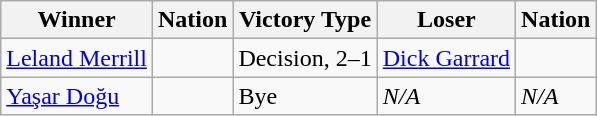<table class="wikitable sortable" style="text-align:left;">
<tr>
<th>Winner</th>
<th>Nation</th>
<th>Victory Type</th>
<th>Loser</th>
<th>Nation</th>
</tr>
<tr>
<td><a href='#'>Leland Merrill</a></td>
<td></td>
<td>Decision, 2–1</td>
<td><a href='#'>Dick Garrard</a></td>
<td></td>
</tr>
<tr>
<td><a href='#'>Yaşar Doğu</a></td>
<td></td>
<td>Bye</td>
<td><em>N/A</em></td>
<td><em>N/A</em></td>
</tr>
</table>
